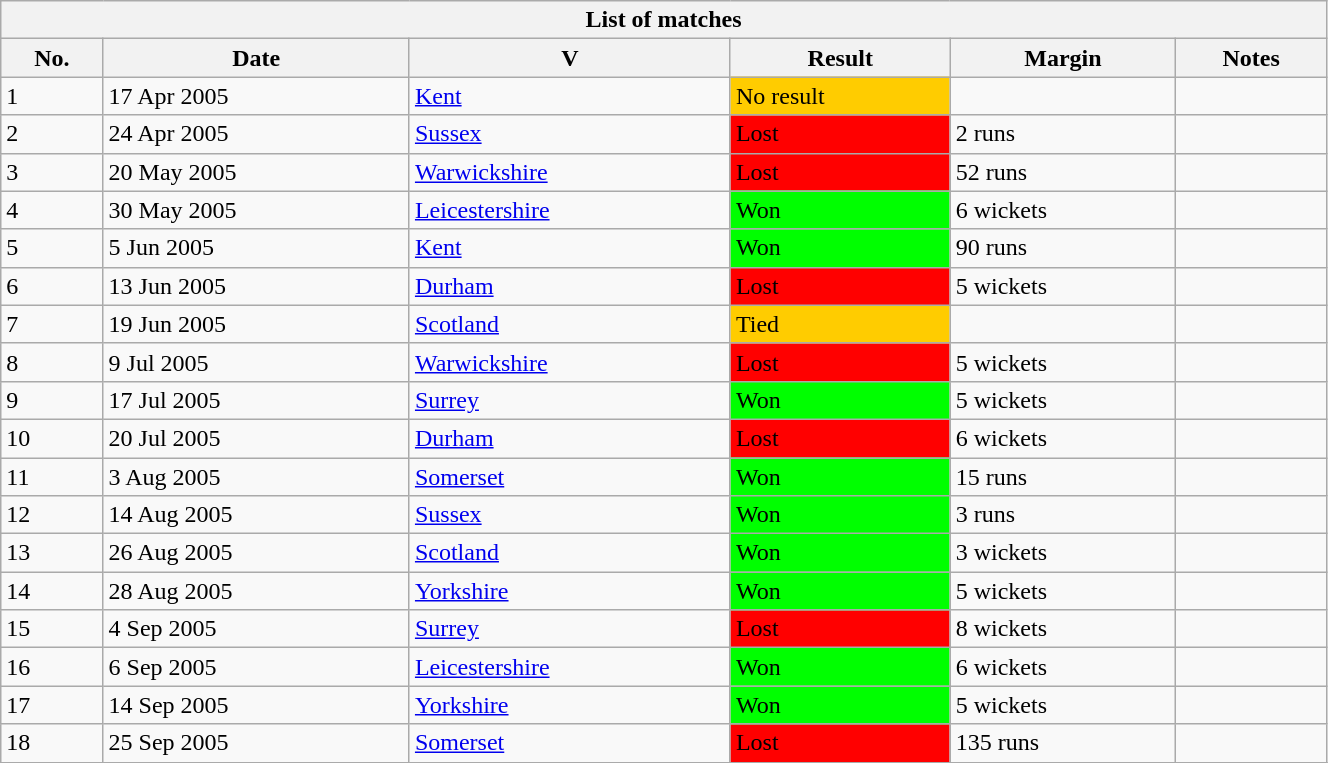<table class="wikitable" width="70%">
<tr>
<th colspan=6>List of matches</th>
</tr>
<tr>
<th>No.</th>
<th>Date</th>
<th>V</th>
<th>Result</th>
<th>Margin</th>
<th>Notes</th>
</tr>
<tr>
<td>1</td>
<td>17 Apr 2005</td>
<td><a href='#'>Kent</a> <br> </td>
<td bgcolor="#FFCC00">No result</td>
<td></td>
<td></td>
</tr>
<tr>
<td>2</td>
<td>24 Apr 2005</td>
<td><a href='#'>Sussex</a>  <br> </td>
<td bgcolor="#FF0000">Lost</td>
<td>2 runs</td>
<td></td>
</tr>
<tr>
<td>3</td>
<td>20 May 2005</td>
<td><a href='#'>Warwickshire</a> <br> </td>
<td bgcolor="#FF0000">Lost</td>
<td>52 runs</td>
<td></td>
</tr>
<tr>
<td>4</td>
<td>30 May 2005</td>
<td><a href='#'>Leicestershire</a><br> </td>
<td bgcolor="#00FF00">Won</td>
<td>6 wickets</td>
<td></td>
</tr>
<tr>
<td>5</td>
<td>5 Jun 2005</td>
<td><a href='#'>Kent</a> <br> </td>
<td bgcolor="#00FF00">Won</td>
<td>90 runs</td>
<td></td>
</tr>
<tr>
<td>6</td>
<td>13 Jun 2005</td>
<td><a href='#'>Durham</a>  <br> </td>
<td bgcolor="#FF0000">Lost</td>
<td>5 wickets</td>
<td></td>
</tr>
<tr>
<td>7</td>
<td>19 Jun 2005</td>
<td><a href='#'>Scotland</a> <br> </td>
<td bgcolor="#FFCC00">Tied</td>
<td></td>
<td></td>
</tr>
<tr>
<td>8</td>
<td>9 Jul 2005</td>
<td><a href='#'>Warwickshire</a> <br></td>
<td bgcolor="#FF0000">Lost</td>
<td>5 wickets</td>
<td></td>
</tr>
<tr>
<td>9</td>
<td>17 Jul 2005</td>
<td><a href='#'>Surrey</a><br> </td>
<td bgcolor="#00FF00">Won</td>
<td>5 wickets</td>
<td></td>
</tr>
<tr>
<td>10</td>
<td>20 Jul 2005</td>
<td><a href='#'>Durham</a>  <br> </td>
<td bgcolor="#FF0000">Lost</td>
<td>6 wickets</td>
<td></td>
</tr>
<tr>
<td>11</td>
<td>3 Aug 2005</td>
<td><a href='#'>Somerset</a><br></td>
<td bgcolor="#00FF00">Won</td>
<td>15 runs</td>
<td></td>
</tr>
<tr>
<td>12</td>
<td>14 Aug 2005</td>
<td><a href='#'>Sussex</a>  <br> </td>
<td bgcolor="#00FF00">Won</td>
<td>3 runs</td>
<td></td>
</tr>
<tr>
<td>13</td>
<td>26 Aug 2005</td>
<td><a href='#'>Scotland</a> <br> </td>
<td bgcolor="#00FF00">Won</td>
<td>3 wickets</td>
<td></td>
</tr>
<tr>
<td>14</td>
<td>28 Aug 2005</td>
<td><a href='#'>Yorkshire</a><br> </td>
<td bgcolor="#00FF00">Won</td>
<td>5 wickets</td>
<td></td>
</tr>
<tr>
<td>15</td>
<td>4 Sep 2005</td>
<td><a href='#'>Surrey</a><br> </td>
<td bgcolor="#FF0000">Lost</td>
<td>8 wickets</td>
<td></td>
</tr>
<tr>
<td>16</td>
<td>6 Sep 2005</td>
<td><a href='#'>Leicestershire</a><br> </td>
<td bgcolor="#00FF00">Won</td>
<td>6 wickets</td>
<td></td>
</tr>
<tr>
<td>17</td>
<td>14 Sep 2005</td>
<td><a href='#'>Yorkshire</a> <br> </td>
<td bgcolor="#00FF00">Won</td>
<td>5 wickets</td>
<td></td>
</tr>
<tr>
<td>18</td>
<td>25 Sep 2005</td>
<td><a href='#'>Somerset</a><br></td>
<td bgcolor="#FF0000">Lost</td>
<td>135 runs</td>
<td></td>
</tr>
<tr>
</tr>
</table>
